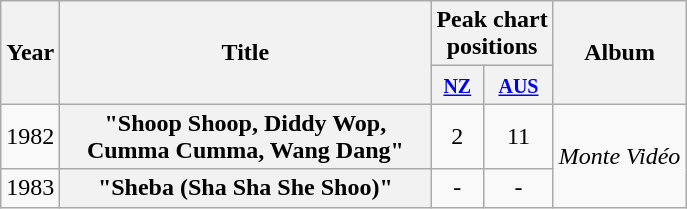<table class="wikitable plainrowheaders" style="text-align:center;" border="1">
<tr>
<th scope="col" rowspan="2">Year</th>
<th scope="col" rowspan="2" style="width:15em;">Title</th>
<th scope="col" colspan="2">Peak chart<br>positions</th>
<th scope="col" rowspan="2">Album</th>
</tr>
<tr>
<th scope="col" style="text-align:center;"><small><a href='#'>NZ</a></small></th>
<th scope="col" style="text-align:center;"><small><a href='#'>AUS</a></small><br></th>
</tr>
<tr>
<td>1982</td>
<th scope="row">"Shoop Shoop, Diddy Wop, Cumma Cumma, Wang Dang"</th>
<td style="text-align:center;">2</td>
<td>11</td>
<td rowspan="2"><em>Monte Vidéo</em></td>
</tr>
<tr>
<td>1983</td>
<th scope="row">"Sheba (Sha Sha She Shoo)"</th>
<td style="text-align:center;">-</td>
<td>-</td>
</tr>
</table>
